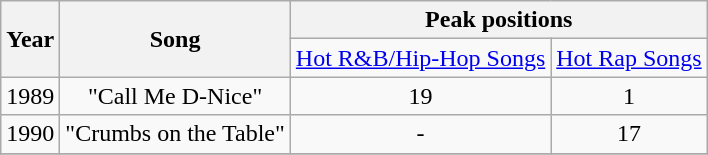<table class="wikitable" style="text-align:center">
<tr>
<th rowspan="2"><strong>Year</strong></th>
<th rowspan="2"><strong>Song</strong></th>
<th colspan="2"><strong>Peak positions</strong></th>
</tr>
<tr>
<td><a href='#'>Hot R&B/Hip-Hop Songs</a></td>
<td><a href='#'>Hot Rap Songs</a></td>
</tr>
<tr>
<td>1989</td>
<td>"Call Me D-Nice"</td>
<td>19</td>
<td>1</td>
</tr>
<tr>
<td>1990</td>
<td>"Crumbs on the Table"</td>
<td>-</td>
<td>17</td>
</tr>
<tr>
</tr>
</table>
